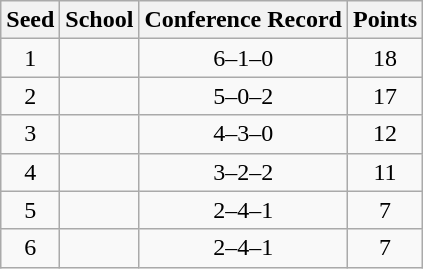<table class="wikitable" style="text-align:center">
<tr>
<th>Seed</th>
<th>School</th>
<th>Conference Record</th>
<th>Points</th>
</tr>
<tr>
<td>1</td>
<td></td>
<td>6–1–0</td>
<td>18</td>
</tr>
<tr>
<td>2</td>
<td></td>
<td>5–0–2</td>
<td>17</td>
</tr>
<tr>
<td>3</td>
<td></td>
<td>4–3–0</td>
<td>12</td>
</tr>
<tr>
<td>4</td>
<td></td>
<td>3–2–2</td>
<td>11</td>
</tr>
<tr>
<td>5</td>
<td></td>
<td>2–4–1</td>
<td>7</td>
</tr>
<tr>
<td>6</td>
<td></td>
<td>2–4–1</td>
<td>7</td>
</tr>
</table>
